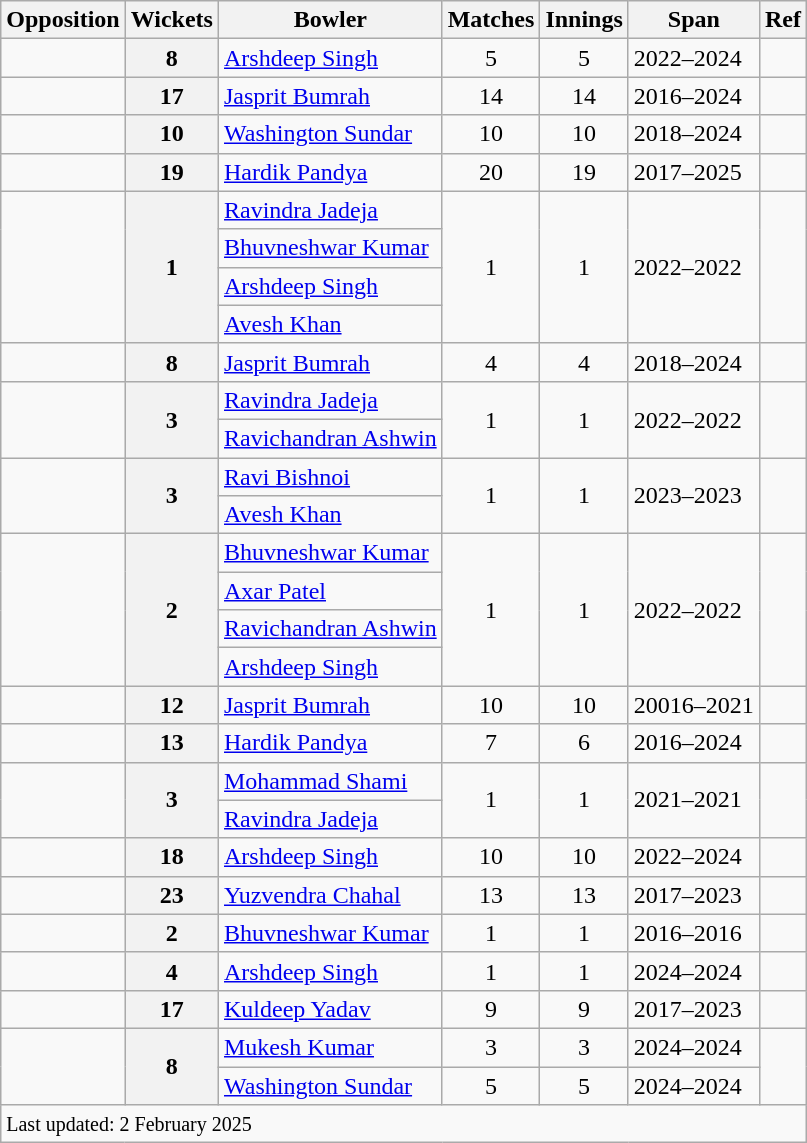<table class="wikitable sortable">
<tr>
<th scope="col">Opposition</th>
<th scope="col">Wickets</th>
<th scope="col">Bowler</th>
<th scope="col">Matches</th>
<th scope="col">Innings</th>
<th scope="col">Span</th>
<th scope="col">Ref</th>
</tr>
<tr>
<td></td>
<th>8</th>
<td><a href='#'>Arshdeep Singh</a></td>
<td align=center>5</td>
<td align=center>5</td>
<td>2022–2024</td>
<td></td>
</tr>
<tr>
<td></td>
<th>17</th>
<td><a href='#'>Jasprit Bumrah</a></td>
<td align=center>14</td>
<td align=center>14</td>
<td>2016–2024</td>
<td></td>
</tr>
<tr>
<td></td>
<th>10</th>
<td><a href='#'>Washington Sundar</a></td>
<td align=center>10</td>
<td align=center>10</td>
<td>2018–2024</td>
<td></td>
</tr>
<tr>
<td></td>
<th>19</th>
<td><a href='#'>Hardik Pandya</a></td>
<td align=center>20</td>
<td align=center>19</td>
<td>2017–2025</td>
<td></td>
</tr>
<tr>
<td rowspan=4></td>
<th rowspan=4>1</th>
<td><a href='#'>Ravindra Jadeja</a></td>
<td align=center rowspan=4>1</td>
<td align=center rowspan=4>1</td>
<td rowspan=4>2022–2022</td>
<td rowspan=4></td>
</tr>
<tr>
<td><a href='#'>Bhuvneshwar Kumar</a></td>
</tr>
<tr>
<td><a href='#'>Arshdeep Singh</a></td>
</tr>
<tr>
<td><a href='#'>Avesh Khan</a></td>
</tr>
<tr>
<td></td>
<th>8</th>
<td><a href='#'>Jasprit Bumrah</a></td>
<td align=center>4</td>
<td align=center>4</td>
<td>2018–2024</td>
<td></td>
</tr>
<tr>
<td rowspan=2></td>
<th rowspan=2>3</th>
<td><a href='#'>Ravindra Jadeja</a></td>
<td align=center rowspan=2>1</td>
<td align=center rowspan=2>1</td>
<td rowspan=2>2022–2022</td>
<td rowspan=2></td>
</tr>
<tr>
<td><a href='#'>Ravichandran Ashwin</a></td>
</tr>
<tr>
<td rowspan=2></td>
<th rowspan=2>3</th>
<td><a href='#'>Ravi Bishnoi</a></td>
<td align=center rowspan=2>1</td>
<td align=center rowspan=2>1</td>
<td rowspan=2>2023–2023</td>
<td rowspan=2></td>
</tr>
<tr>
<td><a href='#'>Avesh Khan</a></td>
</tr>
<tr>
<td rowspan=4></td>
<th rowspan=4>2</th>
<td><a href='#'>Bhuvneshwar Kumar</a></td>
<td align=center rowspan=4>1</td>
<td align=center rowspan=4>1</td>
<td rowspan=4>2022–2022</td>
<td rowspan=4></td>
</tr>
<tr>
<td><a href='#'>Axar Patel</a></td>
</tr>
<tr>
<td><a href='#'>Ravichandran Ashwin</a></td>
</tr>
<tr>
<td><a href='#'>Arshdeep Singh</a></td>
</tr>
<tr>
<td></td>
<th>12</th>
<td><a href='#'>Jasprit Bumrah</a></td>
<td align=center>10</td>
<td align=center>10</td>
<td>20016–2021</td>
<td></td>
</tr>
<tr>
<td></td>
<th>13</th>
<td><a href='#'>Hardik Pandya</a></td>
<td align=center>7</td>
<td align=center>6</td>
<td>2016–2024</td>
<td></td>
</tr>
<tr>
<td rowspan=2></td>
<th rowspan=2>3</th>
<td><a href='#'>Mohammad Shami</a></td>
<td align=center rowspan=2>1</td>
<td align=center rowspan=2>1</td>
<td rowspan=2>2021–2021</td>
<td rowspan=2></td>
</tr>
<tr>
<td><a href='#'>Ravindra Jadeja</a></td>
</tr>
<tr>
<td></td>
<th>18</th>
<td><a href='#'>Arshdeep Singh</a></td>
<td align=center>10</td>
<td align=center>10</td>
<td>2022–2024</td>
<td></td>
</tr>
<tr>
<td></td>
<th>23</th>
<td><a href='#'>Yuzvendra Chahal</a></td>
<td align=center>13</td>
<td align=center>13</td>
<td>2017–2023</td>
<td></td>
</tr>
<tr>
<td></td>
<th>2</th>
<td><a href='#'>Bhuvneshwar Kumar</a></td>
<td align=center>1</td>
<td align=center>1</td>
<td>2016–2016</td>
<td></td>
</tr>
<tr>
<td></td>
<th>4</th>
<td><a href='#'>Arshdeep Singh</a></td>
<td align=center>1</td>
<td align=center>1</td>
<td>2024–2024</td>
<td></td>
</tr>
<tr>
<td></td>
<th>17</th>
<td><a href='#'>Kuldeep Yadav</a></td>
<td align=center>9</td>
<td align=center>9</td>
<td>2017–2023</td>
<td></td>
</tr>
<tr>
<td rowspan=2></td>
<th rowspan=2>8</th>
<td><a href='#'>Mukesh Kumar</a></td>
<td align=center>3</td>
<td align=center>3</td>
<td>2024–2024</td>
<td rowspan=2></td>
</tr>
<tr>
<td><a href='#'>Washington Sundar</a></td>
<td align=center>5</td>
<td align=center>5</td>
<td>2024–2024</td>
</tr>
<tr>
<td colspan=7><small>Last updated: 2 February 2025</small></td>
</tr>
</table>
